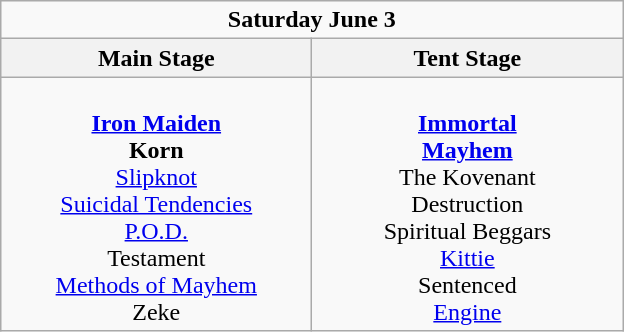<table class="wikitable">
<tr>
<td colspan="3" align="center"><strong>Saturday June 3</strong></td>
</tr>
<tr>
<th>Main Stage</th>
<th>Tent Stage</th>
</tr>
<tr>
<td valign="top" align="center" width=200><br><strong><a href='#'>Iron Maiden</a></strong>
<br><strong>Korn</strong>
<br><a href='#'>Slipknot</a>
<br><a href='#'>Suicidal Tendencies</a>
<br><a href='#'>P.O.D.</a>
<br>Testament
<br><a href='#'>Methods of Mayhem</a>
<br>Zeke</td>
<td valign="top" align="center" width=200><br><strong><a href='#'>Immortal</a></strong>
<br><strong><a href='#'>Mayhem</a></strong>
<br>The Kovenant
<br>Destruction
<br>Spiritual Beggars
<br><a href='#'>Kittie</a>
<br>Sentenced
<br><a href='#'>Engine</a></td>
</tr>
</table>
